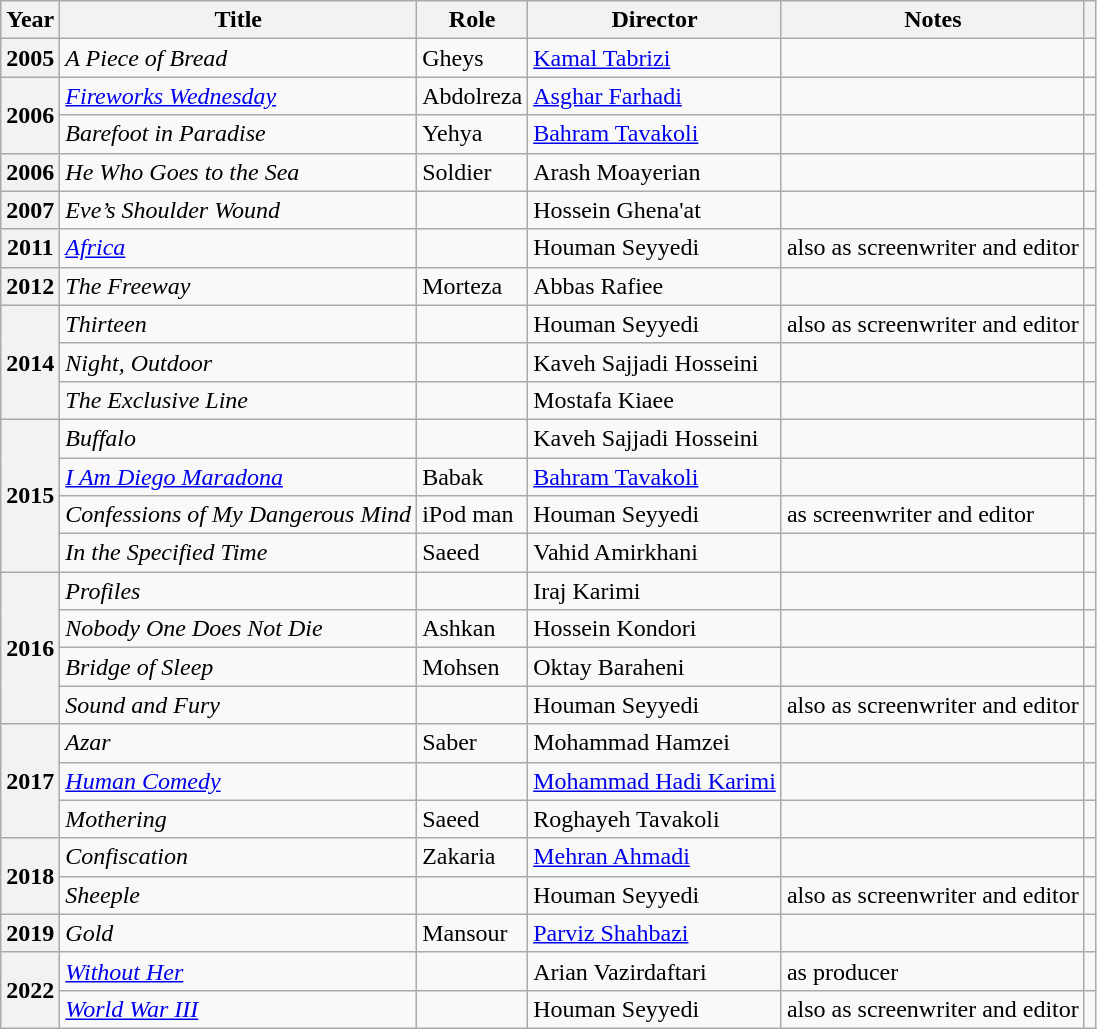<table class="wikitable plainrowheaders sortable"  style=font-size:100%>
<tr>
<th scope="col">Year</th>
<th scope="col">Title</th>
<th scope="col">Role</th>
<th scope="col">Director</th>
<th scope="col">Notes</th>
<th scope="col" class="unsortable"></th>
</tr>
<tr>
<th scope=row>2005</th>
<td><em>A Piece of Bread</em></td>
<td>Gheys</td>
<td><a href='#'>Kamal Tabrizi</a></td>
<td></td>
<td></td>
</tr>
<tr>
<th scope=row rowspan="2">2006</th>
<td><em><a href='#'>Fireworks Wednesday</a></em></td>
<td>Abdolreza</td>
<td><a href='#'>Asghar Farhadi</a></td>
<td></td>
<td></td>
</tr>
<tr>
<td><em>Barefoot in Paradise</em></td>
<td>Yehya</td>
<td><a href='#'>Bahram Tavakoli</a></td>
<td></td>
<td></td>
</tr>
<tr>
<th scope=row>2006</th>
<td><em>He Who Goes to the Sea</em></td>
<td>Soldier</td>
<td>Arash Moayerian</td>
<td></td>
<td></td>
</tr>
<tr>
<th scope=row>2007</th>
<td><em>Eve’s Shoulder Wound</em></td>
<td></td>
<td>Hossein Ghena'at</td>
<td></td>
<td></td>
</tr>
<tr>
<th scope=row>2011</th>
<td><em><a href='#'>Africa</a></em></td>
<td></td>
<td>Houman Seyyedi</td>
<td>also as screenwriter and editor</td>
<td></td>
</tr>
<tr>
<th scope="row">2012</th>
<td><em>The Freeway</em></td>
<td>Morteza</td>
<td>Abbas Rafiee</td>
<td></td>
<td></td>
</tr>
<tr>
<th scope=row rowspan="3">2014</th>
<td><em>Thirteen</em></td>
<td></td>
<td>Houman Seyyedi</td>
<td>also as screenwriter and editor</td>
<td></td>
</tr>
<tr>
<td><em>Night, Outdoor</em></td>
<td></td>
<td>Kaveh Sajjadi Hosseini</td>
<td></td>
<td></td>
</tr>
<tr>
<td><em>The Exclusive Line</em></td>
<td Kaveh></td>
<td>Mostafa Kiaee</td>
<td></td>
<td></td>
</tr>
<tr>
<th scope=row rowspan="4">2015</th>
<td><em>Buffalo</em></td>
<td Peyman></td>
<td>Kaveh Sajjadi Hosseini</td>
<td></td>
<td></td>
</tr>
<tr>
<td><em><a href='#'>I Am Diego Maradona</a></em></td>
<td>Babak</td>
<td><a href='#'>Bahram Tavakoli</a></td>
<td></td>
<td></td>
</tr>
<tr>
<td><em>Confessions of My Dangerous Mind</em></td>
<td>iPod man</td>
<td>Houman Seyyedi</td>
<td>as screenwriter and editor</td>
<td></td>
</tr>
<tr>
<td><em>In the Specified Time</em></td>
<td>Saeed</td>
<td>Vahid Amirkhani</td>
<td></td>
<td></td>
</tr>
<tr>
<th scope=row rowspan="4">2016</th>
<td><em>Profiles</em></td>
<td></td>
<td>Iraj Karimi</td>
<td></td>
<td></td>
</tr>
<tr>
<td><em>Nobody One Does Not Die</em></td>
<td>Ashkan</td>
<td>Hossein Kondori</td>
<td></td>
<td></td>
</tr>
<tr>
<td><em>Bridge of Sleep</em></td>
<td>Mohsen</td>
<td>Oktay Baraheni</td>
<td></td>
<td></td>
</tr>
<tr>
<td><em>Sound and Fury</em></td>
<td></td>
<td>Houman Seyyedi</td>
<td>also as screenwriter and editor</td>
<td></td>
</tr>
<tr>
<th scope=row rowspan="3">2017</th>
<td><em>Azar</em></td>
<td>Saber</td>
<td>Mohammad Hamzei</td>
<td></td>
<td></td>
</tr>
<tr>
<td><em><a href='#'>Human Comedy</a></em></td>
<td></td>
<td><a href='#'>Mohammad Hadi Karimi</a></td>
<td></td>
<td></td>
</tr>
<tr>
<td><em>Mothering</em></td>
<td>Saeed</td>
<td>Roghayeh Tavakoli</td>
<td></td>
<td></td>
</tr>
<tr>
<th scope=row rowspan="2">2018</th>
<td><em>Confiscation</em></td>
<td>Zakaria</td>
<td><a href='#'>Mehran Ahmadi</a></td>
<td></td>
<td></td>
</tr>
<tr>
<td><em>Sheeple</em></td>
<td></td>
<td>Houman Seyyedi</td>
<td>also as screenwriter and editor</td>
<td></td>
</tr>
<tr>
<th scope=row>2019</th>
<td><em>Gold</em></td>
<td>Mansour</td>
<td><a href='#'>Parviz Shahbazi</a></td>
<td></td>
<td></td>
</tr>
<tr>
<th scope=row rowspan="2">2022</th>
<td><em><a href='#'>Without Her</a></em></td>
<td></td>
<td>Arian Vazirdaftari</td>
<td>as producer</td>
<td></td>
</tr>
<tr>
<td><em><a href='#'>World War III</a></em></td>
<td></td>
<td>Houman Seyyedi</td>
<td>also as screenwriter and editor</td>
<td></td>
</tr>
</table>
